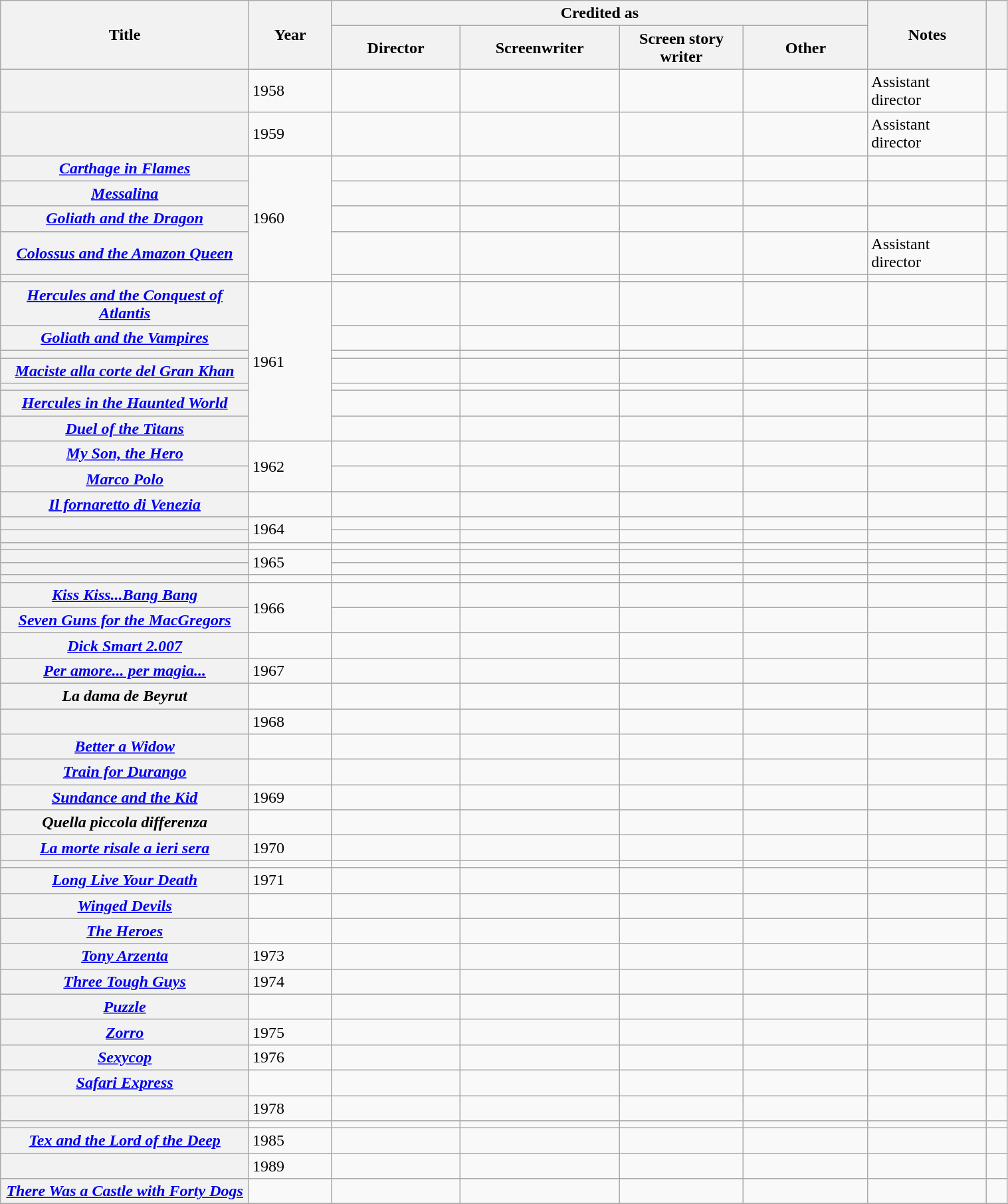<table class="wikitable sortable plainrowheaders" width="80%">
<tr>
<th width="12%" rowspan="2" scope="col">Title</th>
<th width="4%" rowspan="2" scope="col">Year</th>
<th colspan="4" scope="col">Credited as</th>
<th width="5%" rowspan="2" scope="col" class="unsortable">Notes</th>
<th width="1%" rowspan="2" scope="col" class="unsortable"></th>
</tr>
<tr>
<th width=6%>Director</th>
<th width=6%>Screenwriter</th>
<th width=6%>Screen story writer</th>
<th width=6%>Other</th>
</tr>
<tr>
<th scope="row"><em></em></th>
<td>1958</td>
<td></td>
<td></td>
<td></td>
<td></td>
<td>Assistant director</td>
<td style="text-align:center;"></td>
</tr>
<tr>
<th scope="row"></th>
<td>1959</td>
<td></td>
<td></td>
<td></td>
<td></td>
<td>Assistant director</td>
<td style="text-align:center;"></td>
</tr>
<tr>
<th scope="row"><em><a href='#'>Carthage in Flames</a></em></th>
<td rowspan="5">1960</td>
<td></td>
<td></td>
<td></td>
<td></td>
<td></td>
<td style="text-align:center;"></td>
</tr>
<tr>
<th scope="row"><em><a href='#'>Messalina</a></em></th>
<td></td>
<td></td>
<td></td>
<td></td>
<td></td>
<td style="text-align:center;"></td>
</tr>
<tr>
<th scope="row"><em><a href='#'>Goliath and the Dragon</a></em></th>
<td></td>
<td></td>
<td></td>
<td></td>
<td></td>
<td style="text-align:center;"></td>
</tr>
<tr>
<th scope="row"><em><a href='#'>Colossus and the Amazon Queen</a></em></th>
<td></td>
<td></td>
<td></td>
<td></td>
<td>Assistant director</td>
<td style="text-align:center;"></td>
</tr>
<tr>
<th scope="row"></th>
<td></td>
<td></td>
<td></td>
<td></td>
<td></td>
<td style="text-align:center;"></td>
</tr>
<tr>
<th scope="row"><em><a href='#'>Hercules and the Conquest of Atlantis</a></em></th>
<td rowspan="7">1961</td>
<td></td>
<td></td>
<td></td>
<td></td>
<td></td>
<td style="text-align:center;"></td>
</tr>
<tr>
<th scope="row"><em><a href='#'>Goliath and the Vampires</a></em></th>
<td></td>
<td></td>
<td></td>
<td></td>
<td></td>
<td style="text-align:center;"></td>
</tr>
<tr>
<th scope="row"></th>
<td></td>
<td></td>
<td></td>
<td></td>
<td></td>
<td style="text-align:center;"></td>
</tr>
<tr>
<th scope="row"><em><a href='#'>Maciste alla corte del Gran Khan</a></em></th>
<td></td>
<td></td>
<td></td>
<td></td>
<td></td>
<td style="text-align:center;"></td>
</tr>
<tr>
<th scope="row"></th>
<td></td>
<td></td>
<td></td>
<td></td>
<td></td>
<td style="text-align:center;"></td>
</tr>
<tr>
<th scope="row"><em><a href='#'>Hercules in the Haunted World</a></em></th>
<td></td>
<td></td>
<td></td>
<td></td>
<td></td>
<td style="text-align:center;"></td>
</tr>
<tr>
<th scope="row"><em><a href='#'>Duel of the Titans</a></em></th>
<td></td>
<td></td>
<td></td>
<td></td>
<td></td>
<td style="text-align:center;"></td>
</tr>
<tr>
<th scope="row"><em><a href='#'>My Son, the Hero</a></em></th>
<td rowspan="2">1962</td>
<td></td>
<td></td>
<td></td>
<td></td>
<td></td>
<td style="text-align:center;"></td>
</tr>
<tr>
<th scope="row"><em><a href='#'>Marco Polo</a></em></th>
<td></td>
<td></td>
<td></td>
<td></td>
<td></td>
<td></td>
</tr>
<tr>
</tr>
<tr>
<th scope="row"><em><a href='#'>Il fornaretto di Venezia</a></em></th>
<td></td>
<td></td>
<td></td>
<td></td>
<td></td>
<td></td>
<td style="text-align:center;"></td>
</tr>
<tr>
<th scope="row"></th>
<td rowspan="2">1964</td>
<td></td>
<td></td>
<td></td>
<td></td>
<td></td>
<td style="text-align:center;"></td>
</tr>
<tr>
<th scope="row"></th>
<td></td>
<td></td>
<td></td>
<td></td>
<td></td>
<td style="text-align:center;"></td>
</tr>
<tr>
<th scope="row"></th>
<td></td>
<td></td>
<td></td>
<td></td>
<td></td>
<td></td>
<td></td>
</tr>
<tr>
<th scope="row"></th>
<td rowspan="2">1965</td>
<td></td>
<td></td>
<td></td>
<td></td>
<td></td>
<td></td>
</tr>
<tr>
<th scope="row"></th>
<td></td>
<td></td>
<td></td>
<td></td>
<td></td>
<td></td>
</tr>
<tr>
<th scope="row"></th>
<td></td>
<td></td>
<td></td>
<td></td>
<td></td>
<td></td>
<td></td>
</tr>
<tr>
<th scope="row"><em><a href='#'>Kiss Kiss...Bang Bang</a></em></th>
<td rowspan="2">1966</td>
<td></td>
<td></td>
<td></td>
<td></td>
<td></td>
<td></td>
</tr>
<tr>
<th scope="row"><em><a href='#'>Seven Guns for the MacGregors</a></em></th>
<td></td>
<td></td>
<td></td>
<td></td>
<td></td>
<td></td>
</tr>
<tr>
<th scope="row"><em><a href='#'>Dick Smart 2.007</a></em></th>
<td></td>
<td></td>
<td></td>
<td></td>
<td></td>
<td></td>
<td></td>
</tr>
<tr>
<th scope="row"><em><a href='#'>Per amore... per magia...</a></em></th>
<td>1967</td>
<td></td>
<td></td>
<td></td>
<td></td>
<td></td>
<td></td>
</tr>
<tr>
<th scope="row"><em>La dama de Beyrut</em></th>
<td></td>
<td></td>
<td></td>
<td></td>
<td></td>
<td></td>
<td></td>
</tr>
<tr>
<th scope="row"></th>
<td>1968</td>
<td></td>
<td></td>
<td></td>
<td></td>
<td></td>
<td></td>
</tr>
<tr>
<th scope="row"><em><a href='#'>Better a Widow</a></em></th>
<td></td>
<td></td>
<td></td>
<td></td>
<td></td>
<td></td>
<td></td>
</tr>
<tr>
<th scope="row"><em><a href='#'>Train for Durango</a></em></th>
<td></td>
<td></td>
<td></td>
<td></td>
<td></td>
<td></td>
<td></td>
</tr>
<tr>
<th scope="row"><em><a href='#'>Sundance and the Kid</a></em></th>
<td>1969</td>
<td></td>
<td></td>
<td></td>
<td></td>
<td></td>
<td></td>
</tr>
<tr>
<th scope="row"><em>Quella piccola differenza</em></th>
<td></td>
<td></td>
<td></td>
<td></td>
<td></td>
<td></td>
<td></td>
</tr>
<tr>
<th scope="row"><em><a href='#'>La morte risale a ieri sera</a></em></th>
<td>1970</td>
<td></td>
<td></td>
<td></td>
<td></td>
<td></td>
<td></td>
</tr>
<tr>
<th scope="row"></th>
<td></td>
<td></td>
<td></td>
<td></td>
<td></td>
<td></td>
<td></td>
</tr>
<tr>
<th scope="row"><em><a href='#'>Long Live Your Death</a></em></th>
<td>1971</td>
<td></td>
<td></td>
<td></td>
<td></td>
<td></td>
<td></td>
</tr>
<tr>
<th scope="row"><em><a href='#'>Winged Devils</a></em></th>
<td></td>
<td></td>
<td></td>
<td></td>
<td></td>
<td></td>
<td></td>
</tr>
<tr>
<th scope="row"><em><a href='#'>The Heroes</a></em></th>
<td></td>
<td></td>
<td></td>
<td></td>
<td></td>
<td></td>
<td></td>
</tr>
<tr>
<th scope="row"><em><a href='#'>Tony Arzenta</a></em></th>
<td>1973</td>
<td></td>
<td></td>
<td></td>
<td></td>
<td></td>
<td></td>
</tr>
<tr>
<th scope="row"><em><a href='#'>Three Tough Guys</a></em></th>
<td>1974</td>
<td></td>
<td></td>
<td></td>
<td></td>
<td></td>
<td></td>
</tr>
<tr>
<th scope="row"><em><a href='#'>Puzzle</a></em></th>
<td></td>
<td></td>
<td></td>
<td></td>
<td></td>
<td></td>
<td></td>
</tr>
<tr>
<th scope="row"><em><a href='#'>Zorro</a></em></th>
<td>1975</td>
<td></td>
<td></td>
<td></td>
<td></td>
<td></td>
<td></td>
</tr>
<tr>
<th scope="row"><em><a href='#'>Sexycop</a></em></th>
<td>1976</td>
<td></td>
<td></td>
<td></td>
<td></td>
<td></td>
<td></td>
</tr>
<tr>
<th scope="row"><em><a href='#'>Safari Express</a></em></th>
<td></td>
<td></td>
<td></td>
<td></td>
<td></td>
<td></td>
<td></td>
</tr>
<tr>
<th scope="row"></th>
<td>1978</td>
<td></td>
<td></td>
<td></td>
<td></td>
<td></td>
<td></td>
</tr>
<tr>
<th scope="row"></th>
<td></td>
<td></td>
<td></td>
<td></td>
<td></td>
<td></td>
<td></td>
</tr>
<tr>
<th scope="row"><em><a href='#'>Tex and the Lord of the Deep</a></em></th>
<td>1985</td>
<td></td>
<td></td>
<td></td>
<td></td>
<td></td>
<td></td>
</tr>
<tr>
<th scope="row"><em></em></th>
<td>1989</td>
<td></td>
<td></td>
<td></td>
<td></td>
<td></td>
<td></td>
</tr>
<tr>
<th scope="row"><em><a href='#'>There Was a Castle with Forty Dogs</a></em></th>
<td></td>
<td></td>
<td></td>
<td></td>
<td></td>
<td></td>
<td></td>
</tr>
<tr>
</tr>
</table>
